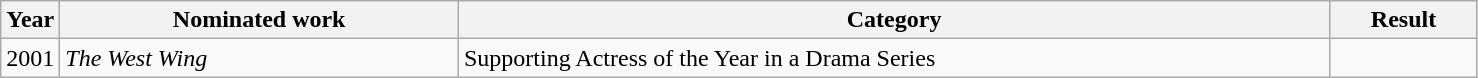<table class=wikitable>
<tr>
<th width=4%>Year</th>
<th width=27%>Nominated work</th>
<th width=59%>Category</th>
<th width=10%>Result</th>
</tr>
<tr>
<td>2001</td>
<td><em>The West Wing</em></td>
<td>Supporting Actress of the Year in a Drama Series</td>
<td></td>
</tr>
</table>
